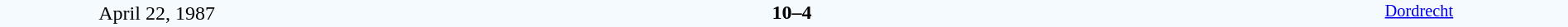<table style="width: 100%; background:#F5FAFF;" cellspacing="0">
<tr>
<td align=center rowspan=3 width=20%>April 22, 1987<br></td>
</tr>
<tr>
<td width=24% align=right></td>
<td align=center width=13%><strong>10–4</strong></td>
<td width=24%></td>
<td style=font-size:85% rowspan=3 valign=top align=center><a href='#'>Dordrecht</a></td>
</tr>
<tr style=font-size:85%>
<td align=right></td>
<td align=center></td>
<td></td>
</tr>
</table>
